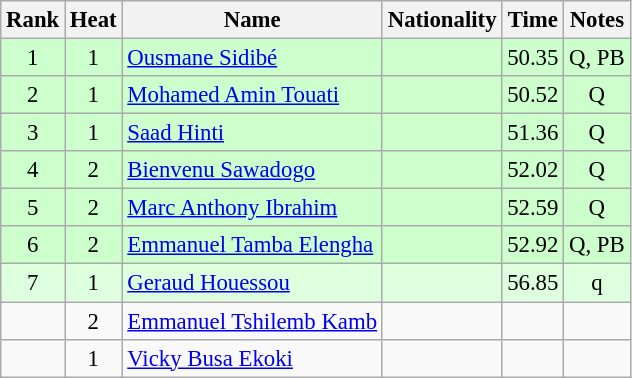<table class="wikitable sortable" style="text-align:center; font-size:95%">
<tr>
<th>Rank</th>
<th>Heat</th>
<th>Name</th>
<th>Nationality</th>
<th>Time</th>
<th>Notes</th>
</tr>
<tr bgcolor=ccffcc>
<td>1</td>
<td>1</td>
<td align=left><a href='#'>Ousmane Sidibé</a></td>
<td align=left></td>
<td>50.35</td>
<td>Q, PB</td>
</tr>
<tr bgcolor=ccffcc>
<td>2</td>
<td>1</td>
<td align=left><a href='#'>Mohamed Amin Touati</a></td>
<td align=left></td>
<td>50.52</td>
<td>Q</td>
</tr>
<tr bgcolor=ccffcc>
<td>3</td>
<td>1</td>
<td align=left><a href='#'>Saad Hinti</a></td>
<td align=left></td>
<td>51.36</td>
<td>Q</td>
</tr>
<tr bgcolor=ccffcc>
<td>4</td>
<td>2</td>
<td align=left><a href='#'>Bienvenu Sawadogo</a></td>
<td align=left></td>
<td>52.02</td>
<td>Q</td>
</tr>
<tr bgcolor=ccffcc>
<td>5</td>
<td>2</td>
<td align=left><a href='#'>Marc Anthony Ibrahim</a></td>
<td align=left></td>
<td>52.59</td>
<td>Q</td>
</tr>
<tr bgcolor=ccffcc>
<td>6</td>
<td>2</td>
<td align=left><a href='#'>Emmanuel Tamba Elengha</a></td>
<td align=left></td>
<td>52.92</td>
<td>Q, PB</td>
</tr>
<tr bgcolor=ddffdd>
<td>7</td>
<td>1</td>
<td align=left><a href='#'>Geraud Houessou</a></td>
<td align=left></td>
<td>56.85</td>
<td>q</td>
</tr>
<tr>
<td></td>
<td>2</td>
<td align=left><a href='#'>Emmanuel Tshilemb Kamb</a></td>
<td align=left></td>
<td></td>
<td></td>
</tr>
<tr>
<td></td>
<td>1</td>
<td align=left><a href='#'>Vicky Busa Ekoki</a></td>
<td align=left></td>
<td></td>
<td></td>
</tr>
</table>
